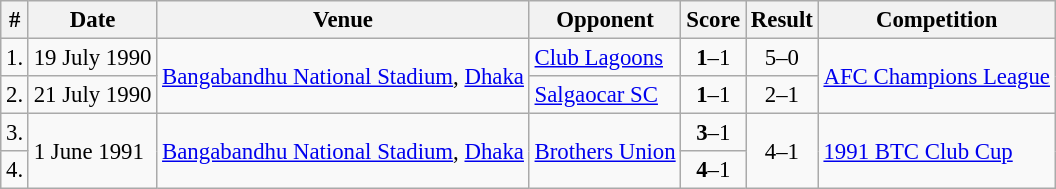<table class="wikitable" style="font-size:95%">
<tr>
<th>#</th>
<th>Date</th>
<th>Venue</th>
<th>Opponent</th>
<th>Score</th>
<th>Result</th>
<th>Competition</th>
</tr>
<tr>
<td>1.</td>
<td>19 July 1990</td>
<td rowspan=2><a href='#'>Bangabandhu National Stadium</a>, <a href='#'>Dhaka</a></td>
<td> <a href='#'>Club Lagoons</a></td>
<td style="text-align:center;"><strong>1</strong>–1</td>
<td style="text-align:center;">5–0</td>
<td rowspan=2><a href='#'>AFC Champions League</a></td>
</tr>
<tr>
<td>2.</td>
<td>21 July 1990</td>
<td> <a href='#'>Salgaocar SC</a></td>
<td style="text-align:center;"><strong>1</strong>–1</td>
<td style="text-align:center;">2–1</td>
</tr>
<tr>
<td>3.</td>
<td rowspan=2>1 June 1991</td>
<td rowspan=2><a href='#'>Bangabandhu National Stadium</a>, <a href='#'>Dhaka</a></td>
<td rowspan=2> <a href='#'>Brothers Union</a></td>
<td style="text-align:center;"><strong>3</strong>–1</td>
<td rowspan=2 style="text-align:center;">4–1</td>
<td rowspan=2><a href='#'>1991 BTC Club Cup</a></td>
</tr>
<tr>
<td>4.</td>
<td style="text-align:center;"><strong>4</strong>–1</td>
</tr>
</table>
